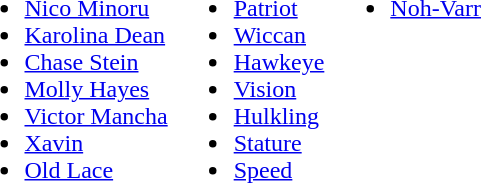<table>
<tr>
<td valign="top"><br><ul><li><a href='#'>Nico Minoru</a></li><li><a href='#'>Karolina Dean</a></li><li><a href='#'>Chase Stein</a></li><li><a href='#'>Molly Hayes</a></li><li><a href='#'>Victor Mancha</a></li><li><a href='#'>Xavin</a></li><li><a href='#'>Old Lace</a></li></ul></td>
<td valign="top"><br><ul><li><a href='#'>Patriot</a></li><li><a href='#'>Wiccan</a></li><li><a href='#'>Hawkeye</a></li><li><a href='#'>Vision</a></li><li><a href='#'>Hulkling</a></li><li><a href='#'>Stature</a></li><li><a href='#'>Speed</a></li></ul></td>
<td valign="top"><br><ul><li><a href='#'>Noh-Varr</a></li></ul></td>
</tr>
</table>
